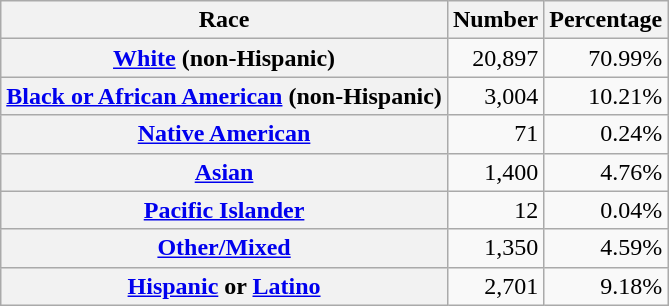<table class="wikitable" style="text-align:right">
<tr>
<th scope="col">Race</th>
<th scope="col">Number</th>
<th scope="col">Percentage</th>
</tr>
<tr>
<th scope="row"><a href='#'>White</a> (non-Hispanic)</th>
<td>20,897</td>
<td>70.99%</td>
</tr>
<tr>
<th scope="row"><a href='#'>Black or African American</a> (non-Hispanic)</th>
<td>3,004</td>
<td>10.21%</td>
</tr>
<tr>
<th scope="row"><a href='#'>Native American</a></th>
<td>71</td>
<td>0.24%</td>
</tr>
<tr>
<th scope="row"><a href='#'>Asian</a></th>
<td>1,400</td>
<td>4.76%</td>
</tr>
<tr>
<th scope="row"><a href='#'>Pacific Islander</a></th>
<td>12</td>
<td>0.04%</td>
</tr>
<tr>
<th scope="row"><a href='#'>Other/Mixed</a></th>
<td>1,350</td>
<td>4.59%</td>
</tr>
<tr>
<th scope="row"><a href='#'>Hispanic</a> or <a href='#'>Latino</a></th>
<td>2,701</td>
<td>9.18%</td>
</tr>
</table>
